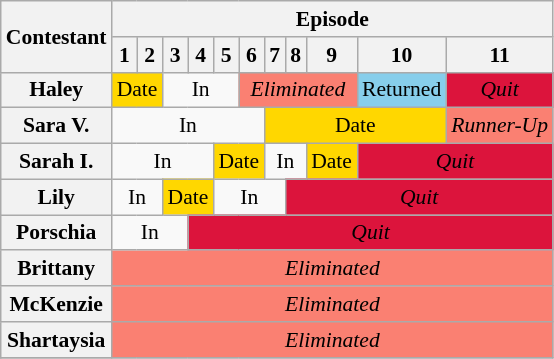<table class="wikitable" style="text-align:center; font-size:90%;">
<tr>
<th rowspan="2">Contestant</th>
<th colspan="11">Episode</th>
</tr>
<tr>
<th>1</th>
<th>2</th>
<th>3</th>
<th>4</th>
<th>5</th>
<th>6</th>
<th>7</th>
<th>8</th>
<th>9</th>
<th>10</th>
<th>11</th>
</tr>
<tr>
<th>Haley</th>
<td colspan="2" style="background:gold;">Date</td>
<td colspan="3">In</td>
<td style="background:salmon;" colspan="4"><em>Eliminated</em></td>
<td bgcolor="skyblue">Returned</td>
<td style="background:crimson;"><span><em>Quit</em></span></td>
</tr>
<tr>
<th>Sara V.</th>
<td colspan="6">In</td>
<td colspan="4" style="background:gold;">Date</td>
<td bgcolor="salmon"><em>Runner-Up</em></td>
</tr>
<tr>
<th>Sarah I.</th>
<td colspan="4">In</td>
<td colspan="2" style="background:gold;">Date</td>
<td colspan="2">In</td>
<td style="background:gold;">Date</td>
<td style="background:crimson;" colspan="2"><span><em>Quit</em></span></td>
</tr>
<tr>
<th>Lily</th>
<td colspan="2">In</td>
<td colspan="2" style="background:gold;">Date</td>
<td colspan="3">In</td>
<td style="background:crimson;" colspan="4"><span><em>Quit</em></span></td>
</tr>
<tr>
<th>Porschia</th>
<td colspan="3">In</td>
<td style="background:crimson;" colspan="8"><span><em>Quit</em></span></td>
</tr>
<tr>
<th>Brittany</th>
<td style="background:salmon;" colspan="11"><em>Eliminated</em></td>
</tr>
<tr>
<th>McKenzie</th>
<td style="background:salmon;" colspan="11"><em>Eliminated</em></td>
</tr>
<tr>
<th>Shartaysia</th>
<td style="background:salmon;" colspan="11"><em>Eliminated</em></td>
</tr>
<tr>
</tr>
</table>
